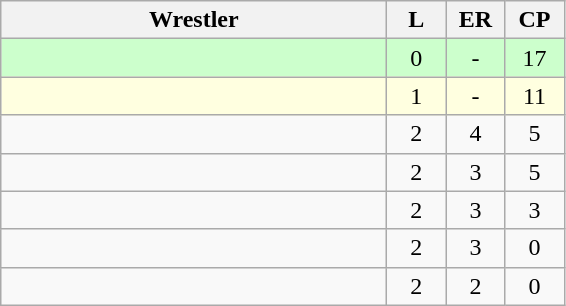<table class="wikitable" style="text-align: center;" |>
<tr>
<th width="250">Wrestler</th>
<th width="32">L</th>
<th width="32">ER</th>
<th width="32">CP</th>
</tr>
<tr bgcolor="ccffcc">
<td style="text-align:left;"></td>
<td>0</td>
<td>-</td>
<td>17</td>
</tr>
<tr bgcolor="lightyellow">
<td style="text-align:left;"></td>
<td>1</td>
<td>-</td>
<td>11</td>
</tr>
<tr>
<td style="text-align:left;"></td>
<td>2</td>
<td>4</td>
<td>5</td>
</tr>
<tr>
<td style="text-align:left;"></td>
<td>2</td>
<td>3</td>
<td>5</td>
</tr>
<tr>
<td style="text-align:left;"></td>
<td>2</td>
<td>3</td>
<td>3</td>
</tr>
<tr>
<td style="text-align:left;"></td>
<td>2</td>
<td>3</td>
<td>0</td>
</tr>
<tr>
<td style="text-align:left;"></td>
<td>2</td>
<td>2</td>
<td>0</td>
</tr>
</table>
